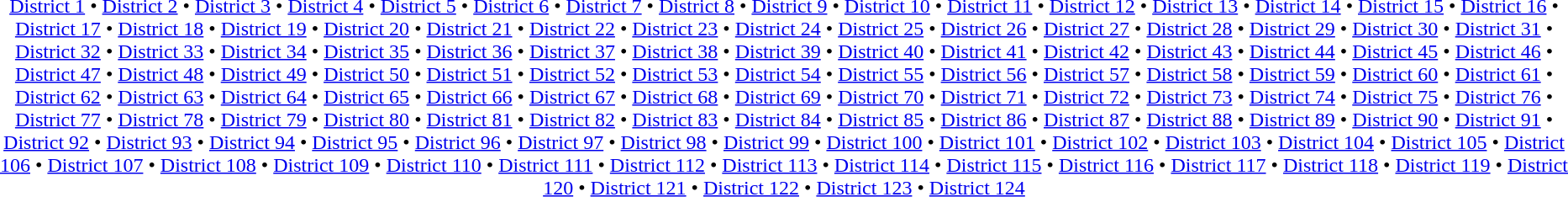<table id=toc class=toc summary=Contents>
<tr>
<td align=center><br><a href='#'>District 1</a> • <a href='#'>District 2</a> • <a href='#'>District 3</a> • <a href='#'>District 4</a> • <a href='#'>District 5</a> • <a href='#'>District 6</a> • <a href='#'>District 7</a> • <a href='#'>District 8</a> • <a href='#'>District 9</a> • <a href='#'>District 10</a> • <a href='#'>District 11</a> • <a href='#'>District 12</a> • <a href='#'>District 13</a> • <a href='#'>District 14</a> • <a href='#'>District 15</a> • <a href='#'>District 16</a> • <a href='#'>District 17</a> • <a href='#'>District 18</a> • <a href='#'>District 19</a> • <a href='#'>District 20</a> • <a href='#'>District 21</a> • <a href='#'>District 22</a> • <a href='#'>District 23</a> • <a href='#'>District 24</a> • <a href='#'>District 25</a> • <a href='#'>District 26</a> • <a href='#'>District 27</a> • <a href='#'>District 28</a> • <a href='#'>District 29</a> • <a href='#'>District 30</a> • <a href='#'>District 31</a> • <a href='#'>District 32</a> • <a href='#'>District 33</a> • <a href='#'>District 34</a> • <a href='#'>District 35</a> • <a href='#'>District 36</a> • <a href='#'>District 37</a> • <a href='#'>District 38</a> • <a href='#'>District 39</a> • <a href='#'>District 40</a> • <a href='#'>District 41</a> • <a href='#'>District 42</a> • <a href='#'>District 43</a> • <a href='#'>District 44</a> • <a href='#'>District 45</a> • <a href='#'>District 46</a> • <a href='#'>District 47</a> • <a href='#'>District 48</a> • <a href='#'>District 49</a> • <a href='#'>District 50</a> • <a href='#'>District 51</a> • <a href='#'>District 52</a> • <a href='#'>District 53</a> • <a href='#'>District 54</a> • <a href='#'>District 55</a> • <a href='#'>District 56</a> • <a href='#'>District 57</a> • <a href='#'>District 58</a> • <a href='#'>District 59</a> • <a href='#'>District 60</a> • <a href='#'>District 61</a> • <a href='#'>District 62</a> • <a href='#'>District 63</a> • <a href='#'>District 64</a> • <a href='#'>District 65</a> • <a href='#'>District 66</a> • <a href='#'>District 67</a> • <a href='#'>District 68</a> • <a href='#'>District 69</a> • <a href='#'>District 70</a> • <a href='#'>District 71</a> • <a href='#'>District 72</a> • <a href='#'>District 73</a> • <a href='#'>District 74</a> • <a href='#'>District 75</a> • <a href='#'>District 76</a> • <a href='#'>District 77</a> • <a href='#'>District 78</a> • <a href='#'>District 79</a> • <a href='#'>District 80</a> • <a href='#'>District 81</a> • <a href='#'>District 82</a> • <a href='#'>District 83</a> • <a href='#'>District 84</a> • <a href='#'>District 85</a> • <a href='#'>District 86</a> • <a href='#'>District 87</a> • <a href='#'>District 88</a> • <a href='#'>District 89</a> • <a href='#'>District 90</a> • <a href='#'>District 91</a> • <a href='#'>District 92</a> • <a href='#'>District 93</a> • <a href='#'>District 94</a> • <a href='#'>District 95</a> • <a href='#'>District 96</a> • <a href='#'>District 97</a> • <a href='#'>District 98</a> • <a href='#'>District 99</a> • <a href='#'>District 100</a> • <a href='#'>District 101</a> • <a href='#'>District 102</a> • <a href='#'>District 103</a> • <a href='#'>District 104</a> • <a href='#'>District 105</a> • <a href='#'>District 106</a> • <a href='#'>District 107</a> • <a href='#'>District 108</a> • <a href='#'>District 109</a> • <a href='#'>District 110</a> • <a href='#'>District 111</a> • <a href='#'>District 112</a> • <a href='#'>District 113</a> • <a href='#'>District 114</a> • <a href='#'>District 115</a> • <a href='#'>District 116</a> • <a href='#'>District 117</a> • <a href='#'>District 118</a> • <a href='#'>District 119</a> • <a href='#'>District 120</a> • <a href='#'>District 121</a> • <a href='#'>District 122</a> • <a href='#'>District 123</a> • <a href='#'>District 124</a></td>
</tr>
</table>
